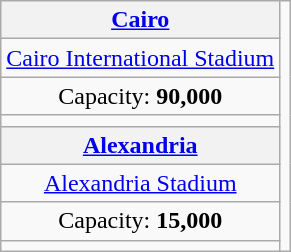<table class="wikitable" style="text-align:center">
<tr>
<th><a href='#'>Cairo</a></th>
<td rowspan="8"></td>
</tr>
<tr>
<td><a href='#'>Cairo International Stadium</a></td>
</tr>
<tr>
<td>Capacity: <strong>90,000</strong></td>
</tr>
<tr>
<td></td>
</tr>
<tr>
<th><a href='#'>Alexandria</a></th>
</tr>
<tr>
<td><a href='#'>Alexandria Stadium</a></td>
</tr>
<tr>
<td>Capacity: <strong>15,000</strong></td>
</tr>
<tr>
<td></td>
</tr>
</table>
